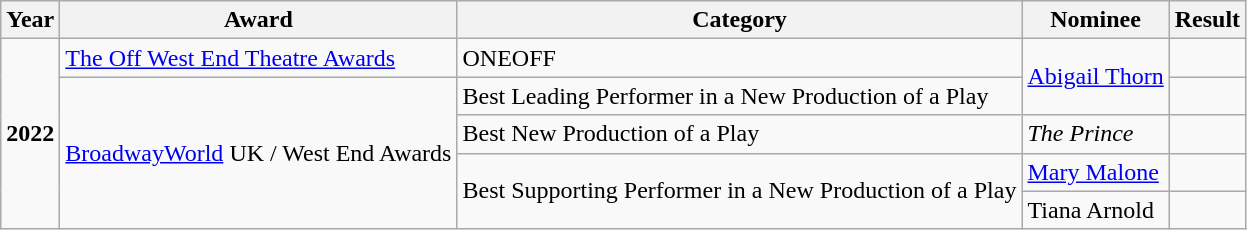<table class="wikitable">
<tr>
<th>Year</th>
<th>Award</th>
<th>Category</th>
<th>Nominee</th>
<th>Result</th>
</tr>
<tr>
<td rowspan="5"><strong>2022</strong></td>
<td><a href='#'>The Off West End Theatre Awards</a></td>
<td>ONEOFF</td>
<td rowspan="2"><a href='#'>Abigail Thorn</a></td>
<td></td>
</tr>
<tr>
<td rowspan="4"><a href='#'>BroadwayWorld</a> UK / West End Awards</td>
<td>Best Leading Performer in a New Production of a Play</td>
<td></td>
</tr>
<tr>
<td>Best New Production of a Play</td>
<td><em>The Prince</em></td>
<td></td>
</tr>
<tr>
<td rowspan="2">Best Supporting Performer in a New Production of a Play</td>
<td><a href='#'>Mary Malone</a></td>
<td></td>
</tr>
<tr>
<td>Tiana Arnold</td>
<td></td>
</tr>
</table>
